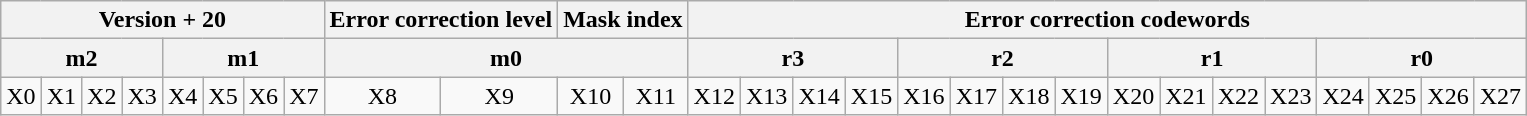<table class="wikitable" border="1" style="text-align:center">
<tr>
<th colspan=8>Version + 20</th>
<th colspan=2>Error correction level</th>
<th colspan=2>Mask index</th>
<th colspan=16>Error correction codewords</th>
</tr>
<tr>
<th colspan=4>m2</th>
<th colspan=4>m1</th>
<th colspan=4>m0</th>
<th colspan=4>r3</th>
<th colspan=4>r2</th>
<th colspan=4>r1</th>
<th colspan=4>r0</th>
</tr>
<tr>
<td>X0</td>
<td>X1</td>
<td>X2</td>
<td>X3</td>
<td>X4</td>
<td>X5</td>
<td>X6</td>
<td>X7</td>
<td>X8</td>
<td>X9</td>
<td>X10</td>
<td>X11</td>
<td>X12</td>
<td>X13</td>
<td>X14</td>
<td>X15</td>
<td>X16</td>
<td>X17</td>
<td>X18</td>
<td>X19</td>
<td>X20</td>
<td>X21</td>
<td>X22</td>
<td>X23</td>
<td>X24</td>
<td>X25</td>
<td>X26</td>
<td>X27</td>
</tr>
</table>
